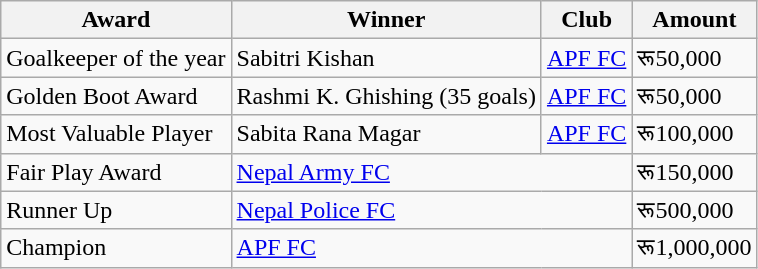<table class="wikitable">
<tr>
<th>Award</th>
<th>Winner</th>
<th>Club</th>
<th>Amount</th>
</tr>
<tr>
<td>Goalkeeper of the year</td>
<td>Sabitri Kishan</td>
<td><a href='#'>APF FC</a></td>
<td>रू50,000</td>
</tr>
<tr>
<td>Golden Boot Award</td>
<td>Rashmi K. Ghishing (35 goals)</td>
<td><a href='#'>APF FC</a></td>
<td>रू50,000</td>
</tr>
<tr>
<td>Most Valuable Player</td>
<td>Sabita Rana Magar</td>
<td><a href='#'>APF FC</a></td>
<td>रू100,000</td>
</tr>
<tr>
<td>Fair Play Award</td>
<td colspan="2"><a href='#'>Nepal Army FC</a></td>
<td>रू150,000</td>
</tr>
<tr>
<td>Runner Up</td>
<td colspan="2"><a href='#'>Nepal Police FC</a></td>
<td>रू500,000</td>
</tr>
<tr>
<td>Champion</td>
<td colspan="2"><a href='#'>APF FC</a></td>
<td>रू1,000,000</td>
</tr>
</table>
